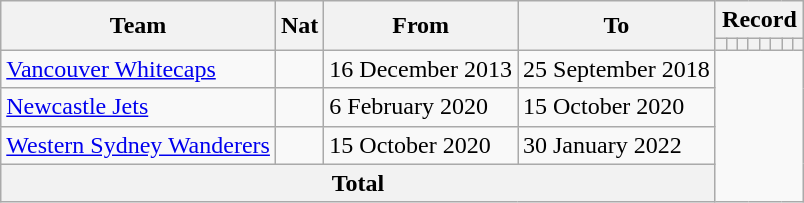<table class="wikitable" style="text-align: center">
<tr>
<th rowspan="2">Team</th>
<th rowspan="2">Nat</th>
<th rowspan="2">From</th>
<th rowspan="2">To</th>
<th colspan="8">Record</th>
</tr>
<tr>
<th></th>
<th></th>
<th></th>
<th></th>
<th></th>
<th></th>
<th></th>
<th></th>
</tr>
<tr>
<td align=left><a href='#'>Vancouver Whitecaps</a></td>
<td></td>
<td align=left>16 December 2013</td>
<td align=left>25 September 2018<br></td>
</tr>
<tr>
<td align=left><a href='#'>Newcastle Jets</a></td>
<td></td>
<td align=left>6 February 2020</td>
<td align=left>15 October 2020<br></td>
</tr>
<tr>
<td align=left><a href='#'>Western Sydney Wanderers</a></td>
<td></td>
<td align=left>15 October 2020</td>
<td align=left>30 January 2022<br></td>
</tr>
<tr>
<th colspan="4">Total<br></th>
</tr>
</table>
